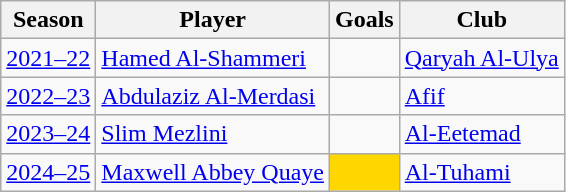<table class="wikitable">
<tr>
<th>Season</th>
<th>Player</th>
<th>Goals</th>
<th>Club</th>
</tr>
<tr>
<td><a href='#'>2021–22</a></td>
<td><a href='#'>Hamed Al-Shammeri</a> </td>
<td></td>
<td><a href='#'>Qaryah Al-Ulya</a></td>
</tr>
<tr>
<td><a href='#'>2022–23</a></td>
<td><a href='#'>Abdulaziz Al-Merdasi</a> </td>
<td></td>
<td><a href='#'>Afif</a></td>
</tr>
<tr>
<td><a href='#'>2023–24</a></td>
<td><a href='#'>Slim Mezlini</a> </td>
<td></td>
<td><a href='#'>Al-Eetemad</a></td>
</tr>
<tr>
<td><a href='#'>2024–25</a></td>
<td><a href='#'>Maxwell Abbey Quaye</a> </td>
<td bgcolor=gold></td>
<td><a href='#'>Al-Tuhami</a></td>
</tr>
</table>
